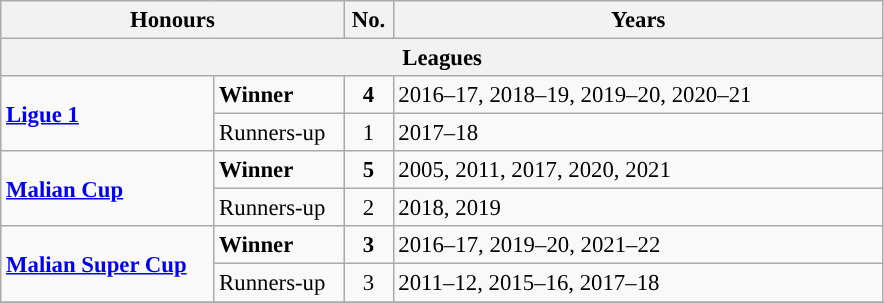<table class="wikitable" style="font-size: 95%;">
<tr>
<th width=35% colspan=2>Honours</th>
<th width=5%>No.</th>
<th width=50%>Years</th>
</tr>
<tr>
<th colspan="6">Leagues</th>
</tr>
<tr>
<td rowspan=2><strong><a href='#'>Ligue 1</a></strong></td>
<td><strong>Winner</strong></td>
<td align=center><strong>4</strong></td>
<td>2016–17, 2018–19, 2019–20, 2020–21</td>
</tr>
<tr>
<td>Runners-up</td>
<td align=center>1</td>
<td>2017–18</td>
</tr>
<tr>
<td rowspan=2><strong><a href='#'>Malian Cup</a></strong></td>
<td><strong>Winner</strong></td>
<td align=center><strong>5</strong></td>
<td>2005, 2011, 2017, 2020, 2021</td>
</tr>
<tr>
<td>Runners-up</td>
<td align=center>2</td>
<td>2018, 2019</td>
</tr>
<tr>
<td rowspan=2><strong><a href='#'>Malian Super Cup</a></strong></td>
<td><strong>Winner</strong></td>
<td align=center><strong>3</strong></td>
<td>2016–17, 2019–20, 2021–22</td>
</tr>
<tr>
<td>Runners-up</td>
<td align=center>3</td>
<td>2011–12, 2015–16, 2017–18</td>
</tr>
<tr>
</tr>
</table>
